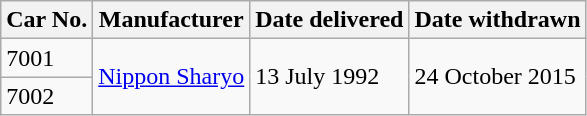<table class="wikitable">
<tr>
<th>Car No.</th>
<th>Manufacturer</th>
<th>Date delivered</th>
<th>Date withdrawn</th>
</tr>
<tr>
<td>7001</td>
<td rowspan=2><a href='#'>Nippon Sharyo</a></td>
<td rowspan=2>13 July 1992</td>
<td rowspan=2>24 October 2015</td>
</tr>
<tr>
<td>7002</td>
</tr>
</table>
